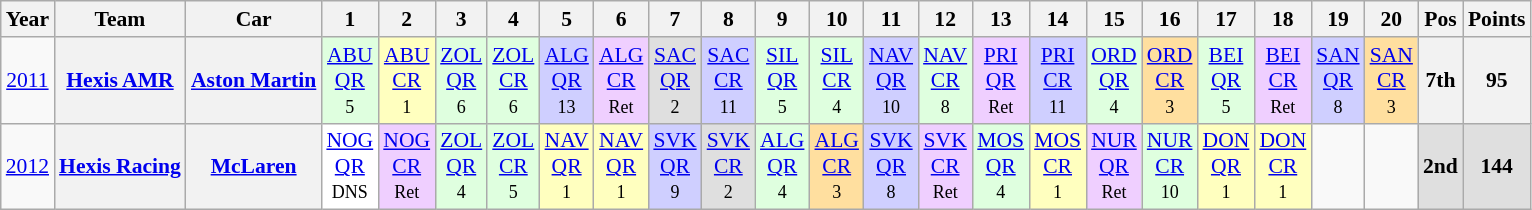<table class="wikitable" border="1" style="text-align:center; font-size:90%;">
<tr>
<th>Year</th>
<th>Team</th>
<th>Car</th>
<th>1</th>
<th>2</th>
<th>3</th>
<th>4</th>
<th>5</th>
<th>6</th>
<th>7</th>
<th>8</th>
<th>9</th>
<th>10</th>
<th>11</th>
<th>12</th>
<th>13</th>
<th>14</th>
<th>15</th>
<th>16</th>
<th>17</th>
<th>18</th>
<th>19</th>
<th>20</th>
<th>Pos</th>
<th>Points</th>
</tr>
<tr>
<td><a href='#'>2011</a></td>
<th><a href='#'>Hexis AMR</a></th>
<th><a href='#'>Aston Martin</a></th>
<td style="background:#DFFFDF;"><a href='#'>ABU<br>QR</a><br><small>5<br></small></td>
<td style="background:#FFFFBF;"><a href='#'>ABU<br>CR</a><br><small>1<br></small></td>
<td style="background:#DFFFDF;"><a href='#'>ZOL<br>QR</a><br><small>6<br></small></td>
<td style="background:#DFFFDF;"><a href='#'>ZOL<br>CR</a><br><small>6<br></small></td>
<td style="background:#CFCFFF;"><a href='#'>ALG<br>QR</a><br><small>13<br></small></td>
<td style="background:#EFCFFF;"><a href='#'>ALG<br>CR</a><br><small>Ret<br></small></td>
<td style="background:#DFDFDF;"><a href='#'>SAC<br>QR</a><br><small>2<br></small></td>
<td style="background:#CFCFFF;"><a href='#'>SAC<br>CR</a><br><small>11<br></small></td>
<td style="background:#DFFFDF;"><a href='#'>SIL<br>QR</a><br><small>5<br></small></td>
<td style="background:#DFFFDF;"><a href='#'>SIL<br>CR</a><br><small>4<br></small></td>
<td style="background:#CFCFFF;"><a href='#'>NAV<br>QR</a><br><small>10<br></small></td>
<td style="background:#DFFFDF;"><a href='#'>NAV<br>CR</a><br><small>8<br></small></td>
<td style="background:#EFCFFF;"><a href='#'>PRI<br>QR</a><br><small>Ret<br></small></td>
<td style="background:#CFCFFF;"><a href='#'>PRI<br>CR</a><br><small>11<br></small></td>
<td style="background:#DFFFDF;"><a href='#'>ORD<br>QR</a><br><small>4<br></small></td>
<td style="background:#FFDF9F;"><a href='#'>ORD<br>CR</a><br><small>3<br></small></td>
<td style="background:#DFFFDF;"><a href='#'>BEI<br>QR</a><br><small>5<br></small></td>
<td style="background:#EFCFFF;"><a href='#'>BEI<br>CR</a><br><small>Ret<br></small></td>
<td style="background:#CFCFFF;"><a href='#'>SAN<br>QR</a><br><small>8<br></small></td>
<td style="background:#FFDF9F;"><a href='#'>SAN<br>CR</a><br><small>3<br></small></td>
<th>7th</th>
<th>95</th>
</tr>
<tr>
<td><a href='#'>2012</a></td>
<th><a href='#'>Hexis Racing</a></th>
<th><a href='#'>McLaren</a></th>
<td style="background:#FFFFFF;"><a href='#'>NOG<br>QR</a><br><small>DNS<br></small></td>
<td style="background:#EFCFFF;"><a href='#'>NOG<br>CR</a><br><small>Ret<br></small></td>
<td style="background:#DFFFDF;"><a href='#'>ZOL<br>QR</a><br><small>4<br></small></td>
<td style="background:#DFFFDF;"><a href='#'>ZOL<br>CR</a><br><small>5<br></small></td>
<td style="background:#FFFFBF;"><a href='#'>NAV<br>QR</a><br><small>1<br></small></td>
<td style="background:#FFFFBF;"><a href='#'>NAV<br>QR</a><br><small>1<br></small></td>
<td style="background:#CFCFFF;"><a href='#'>SVK<br>QR</a><br><small>9<br></small></td>
<td style="background:#DFDFDF;"><a href='#'>SVK<br>CR</a><br><small>2<br></small></td>
<td style="background:#DFFFDF;"><a href='#'>ALG<br>QR</a><br><small>4<br></small></td>
<td style="background:#FFDF9F;"><a href='#'>ALG<br>CR</a><br><small>3<br></small></td>
<td style="background:#CFCFFF;"><a href='#'>SVK<br>QR</a><br><small>8<br></small></td>
<td style="background:#EFCFFF;"><a href='#'>SVK<br>CR</a><br><small>Ret<br></small></td>
<td style="background:#DFFFDF;"><a href='#'>MOS<br>QR</a><br><small>4<br></small></td>
<td style="background:#FFFFBF;"><a href='#'>MOS<br>CR</a><br><small>1<br></small></td>
<td style="background:#EFCFFF;"><a href='#'>NUR<br>QR</a><br><small>Ret<br></small></td>
<td style="background:#DFFFDF;"><a href='#'>NUR<br>CR</a><br><small>10<br></small></td>
<td style="background:#FFFFBF;"><a href='#'>DON<br>QR</a><br><small>1<br></small></td>
<td style="background:#FFFFBF;"><a href='#'>DON<br>CR</a><br><small>1<br></small></td>
<td></td>
<td></td>
<td style="background:#DFDFDF;"><strong>2nd</strong></td>
<td style="background:#DFDFDF;"><strong>144</strong></td>
</tr>
</table>
